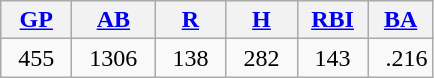<table class="wikitable">
<tr>
<th><a href='#'>GP</a></th>
<th><a href='#'>AB</a></th>
<th><a href='#'>R</a></th>
<th><a href='#'>H</a></th>
<th><a href='#'>RBI</a></th>
<th><a href='#'>BA</a></th>
</tr>
<tr align=center>
<td>  455  </td>
<td>  1306  </td>
<td>  138  </td>
<td>  282  </td>
<td>  143  </td>
<td>  .216</td>
</tr>
</table>
